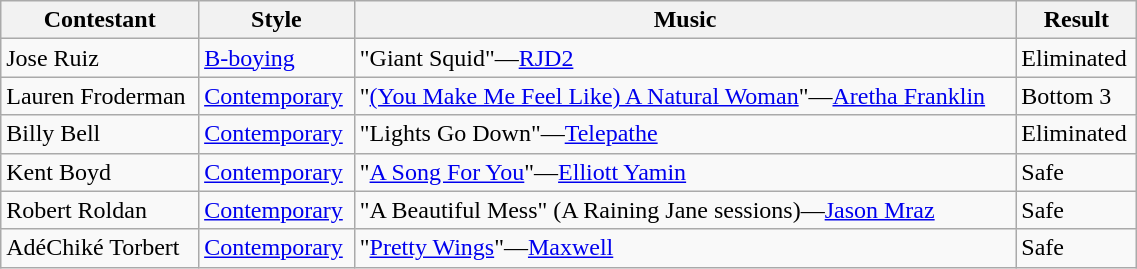<table class="wikitable" style="width:60%;">
<tr>
<th>Contestant</th>
<th>Style</th>
<th>Music</th>
<th>Result</th>
</tr>
<tr>
<td>Jose Ruiz</td>
<td><a href='#'>B-boying</a></td>
<td>"Giant Squid"—<a href='#'>RJD2</a></td>
<td>Eliminated</td>
</tr>
<tr>
<td>Lauren Froderman</td>
<td><a href='#'>Contemporary</a></td>
<td>"<a href='#'>(You Make Me Feel Like) A Natural Woman</a>"—<a href='#'>Aretha Franklin</a></td>
<td>Bottom 3</td>
</tr>
<tr>
<td>Billy Bell</td>
<td><a href='#'>Contemporary</a></td>
<td>"Lights Go Down"—<a href='#'>Telepathe</a></td>
<td>Eliminated</td>
</tr>
<tr>
<td>Kent Boyd</td>
<td><a href='#'>Contemporary</a></td>
<td>"<a href='#'>A Song For You</a>"—<a href='#'>Elliott Yamin</a></td>
<td>Safe</td>
</tr>
<tr>
<td>Robert Roldan</td>
<td><a href='#'>Contemporary</a></td>
<td>"A Beautiful Mess" (A Raining Jane sessions)—<a href='#'>Jason Mraz</a></td>
<td>Safe</td>
</tr>
<tr>
<td>AdéChiké Torbert</td>
<td><a href='#'>Contemporary</a></td>
<td>"<a href='#'>Pretty Wings</a>"—<a href='#'>Maxwell</a></td>
<td>Safe</td>
</tr>
</table>
